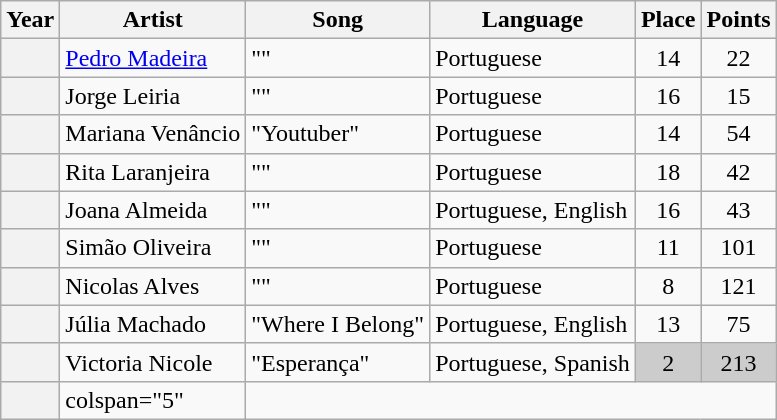<table class="wikitable sortable plainrowheaders">
<tr>
<th scope="col">Year</th>
<th scope="col">Artist</th>
<th scope="col">Song</th>
<th scope="col">Language</th>
<th scope="col" data-sort-type="number">Place</th>
<th scope="col" data-sort-type="number">Points</th>
</tr>
<tr>
<th scope="row" style="text-align:center;"></th>
<td><a href='#'>Pedro Madeira</a></td>
<td>""</td>
<td>Portuguese</td>
<td style="text-align:center;">14</td>
<td style="text-align:center;">22</td>
</tr>
<tr>
<th scope="row" style="text-align:center;"></th>
<td>Jorge Leiria</td>
<td>""</td>
<td>Portuguese</td>
<td style="text-align:center;">16</td>
<td style="text-align:center;">15</td>
</tr>
<tr>
<th scope="row" style="text-align:center;"></th>
<td>Mariana Venâncio</td>
<td>"Youtuber"</td>
<td>Portuguese</td>
<td style="text-align:center;">14</td>
<td style="text-align:center;">54</td>
</tr>
<tr>
<th scope="row" style="text-align:center;"></th>
<td>Rita Laranjeira</td>
<td>""</td>
<td>Portuguese</td>
<td style="text-align:center;">18</td>
<td style="text-align:center;">42</td>
</tr>
<tr>
<th scope="row" style="text-align:center;"></th>
<td>Joana Almeida</td>
<td>""</td>
<td>Portuguese, English</td>
<td style="text-align:center;">16</td>
<td style="text-align:center;">43</td>
</tr>
<tr>
<th scope="row" style="text-align:center;"></th>
<td>Simão Oliveira</td>
<td>""</td>
<td>Portuguese</td>
<td style="text-align:center;">11</td>
<td style="text-align:center;">101</td>
</tr>
<tr>
<th scope="row" style="text-align:center;"></th>
<td>Nicolas Alves</td>
<td>""</td>
<td>Portuguese</td>
<td style="text-align:center;">8</td>
<td style="text-align:center;">121</td>
</tr>
<tr>
<th scope="row" style="text-align:center;"></th>
<td>Júlia Machado</td>
<td>"Where I Belong"</td>
<td>Portuguese, English</td>
<td style="text-align:center;">13</td>
<td style="text-align:center;">75</td>
</tr>
<tr>
<th scope="row" style="text-align:center;"></th>
<td>Victoria Nicole</td>
<td>"Esperança"</td>
<td>Portuguese, Spanish</td>
<td style="text-align:center; background-color:#CCC;">2</td>
<td style="text-align:center; background-color:#CCC;">213</td>
</tr>
<tr>
<th scope="row" style="text-align:center;"></th>
<td>colspan="5" </td>
</tr>
</table>
